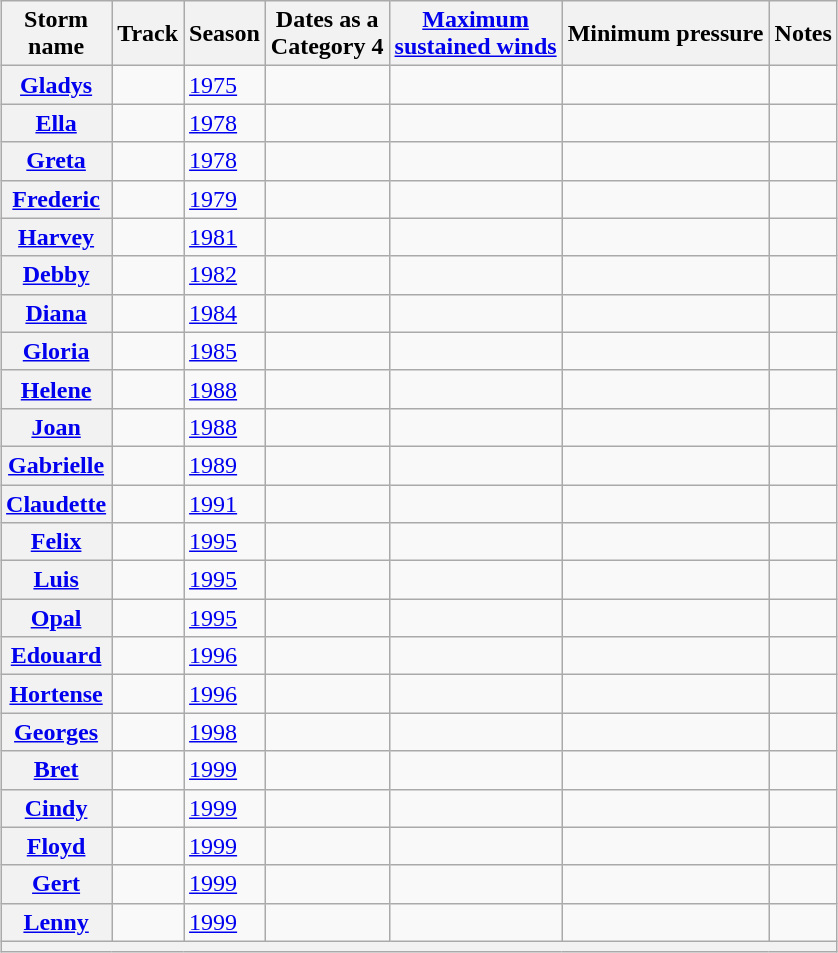<table class="wikitable sortable" style="margin:0.5em auto">
<tr>
<th scope="col">Storm<br>name</th>
<th scope="col" class="unsortable">Track</th>
<th scope="col" align="right">Season</th>
<th scope="col">Dates as a<br>Category 4</th>
<th scope="col"><a href='#'>Maximum<br>sustained winds</a></th>
<th scope="col">Minimum pressure</th>
<th scope="col" class="unsortable">Notes</th>
</tr>
<tr>
<th scope="row"><a href='#'>Gladys</a></th>
<td></td>
<td><a href='#'>1975</a></td>
<td></td>
<td></td>
<td></td>
<td></td>
</tr>
<tr>
<th scope="row"><a href='#'>Ella</a></th>
<td></td>
<td><a href='#'>1978</a></td>
<td></td>
<td></td>
<td></td>
<td></td>
</tr>
<tr>
<th scope="row"><a href='#'>Greta</a></th>
<td></td>
<td><a href='#'>1978</a></td>
<td></td>
<td></td>
<td></td>
<td></td>
</tr>
<tr>
<th scope="row"><a href='#'>Frederic</a></th>
<td></td>
<td><a href='#'>1979</a></td>
<td></td>
<td></td>
<td></td>
<td></td>
</tr>
<tr>
<th scope="row"><a href='#'>Harvey</a></th>
<td></td>
<td><a href='#'>1981</a></td>
<td></td>
<td></td>
<td></td>
<td></td>
</tr>
<tr>
<th scope="row"><a href='#'>Debby</a></th>
<td></td>
<td><a href='#'>1982</a></td>
<td></td>
<td></td>
<td></td>
<td></td>
</tr>
<tr>
<th scope="row"><a href='#'>Diana</a></th>
<td></td>
<td><a href='#'>1984</a></td>
<td></td>
<td></td>
<td></td>
<td></td>
</tr>
<tr>
<th scope="row"><a href='#'>Gloria</a></th>
<td></td>
<td><a href='#'>1985</a></td>
<td></td>
<td></td>
<td></td>
<td></td>
</tr>
<tr>
<th scope="row"><a href='#'>Helene</a></th>
<td></td>
<td><a href='#'>1988</a></td>
<td></td>
<td></td>
<td></td>
<td></td>
</tr>
<tr>
<th scope="row"><a href='#'>Joan</a></th>
<td></td>
<td><a href='#'>1988</a></td>
<td></td>
<td></td>
<td></td>
<td></td>
</tr>
<tr>
<th scope="row"><a href='#'>Gabrielle</a></th>
<td></td>
<td><a href='#'>1989</a></td>
<td></td>
<td></td>
<td></td>
<td></td>
</tr>
<tr>
<th scope="row"><a href='#'>Claudette</a></th>
<td></td>
<td><a href='#'>1991</a></td>
<td></td>
<td></td>
<td></td>
<td></td>
</tr>
<tr>
<th scope="row"><a href='#'>Felix</a></th>
<td></td>
<td><a href='#'>1995</a></td>
<td></td>
<td></td>
<td></td>
<td></td>
</tr>
<tr>
<th scope="row"><a href='#'>Luis</a></th>
<td></td>
<td><a href='#'>1995</a></td>
<td></td>
<td></td>
<td></td>
<td></td>
</tr>
<tr>
<th scope="row"><a href='#'>Opal</a></th>
<td></td>
<td><a href='#'>1995</a></td>
<td></td>
<td></td>
<td></td>
<td></td>
</tr>
<tr>
<th scope="row"><a href='#'>Edouard</a></th>
<td></td>
<td><a href='#'>1996</a></td>
<td></td>
<td></td>
<td></td>
<td></td>
</tr>
<tr>
<th scope="row"><a href='#'>Hortense</a></th>
<td></td>
<td><a href='#'>1996</a></td>
<td></td>
<td></td>
<td></td>
<td></td>
</tr>
<tr>
<th scope="row"><a href='#'>Georges</a></th>
<td></td>
<td><a href='#'>1998</a></td>
<td></td>
<td></td>
<td></td>
<td></td>
</tr>
<tr>
<th scope="row"><a href='#'>Bret</a></th>
<td></td>
<td><a href='#'>1999</a></td>
<td></td>
<td></td>
<td></td>
<td></td>
</tr>
<tr>
<th scope="row"><a href='#'>Cindy</a></th>
<td></td>
<td><a href='#'>1999</a></td>
<td></td>
<td></td>
<td></td>
<td></td>
</tr>
<tr>
<th scope="row"><a href='#'>Floyd</a></th>
<td></td>
<td><a href='#'>1999</a></td>
<td></td>
<td></td>
<td></td>
<td></td>
</tr>
<tr>
<th scope="row"><a href='#'>Gert</a></th>
<td></td>
<td><a href='#'>1999</a></td>
<td></td>
<td></td>
<td></td>
<td></td>
</tr>
<tr>
<th scope="row"><a href='#'>Lenny</a></th>
<td></td>
<td><a href='#'>1999</a></td>
<td></td>
<td></td>
<td></td>
<td></td>
</tr>
<tr>
<th colspan="7"></th>
</tr>
</table>
